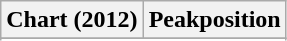<table class="wikitable sortable" border="1">
<tr>
<th>Chart (2012)</th>
<th>Peakposition</th>
</tr>
<tr>
</tr>
<tr>
</tr>
<tr>
</tr>
<tr>
</tr>
</table>
